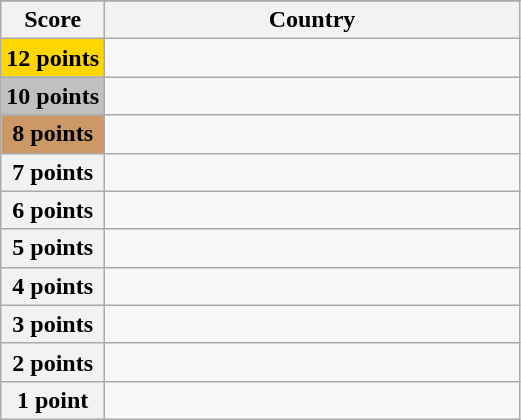<table class="wikitable">
<tr>
</tr>
<tr>
<th scope="col" width="20%">Score</th>
<th scope="col">Country</th>
</tr>
<tr>
<th scope="row" style="background:gold">12 points</th>
<td></td>
</tr>
<tr>
<th scope="row" style="background:silver">10 points</th>
<td></td>
</tr>
<tr>
<th scope="row" style="background:#CC9966">8 points</th>
<td></td>
</tr>
<tr>
<th scope="row">7 points</th>
<td></td>
</tr>
<tr>
<th scope="row">6 points</th>
<td></td>
</tr>
<tr>
<th scope="row">5 points</th>
<td></td>
</tr>
<tr>
<th scope="row">4 points</th>
<td></td>
</tr>
<tr>
<th scope="row">3 points</th>
<td></td>
</tr>
<tr>
<th scope="row">2 points</th>
<td></td>
</tr>
<tr>
<th scope="row">1 point</th>
<td></td>
</tr>
</table>
